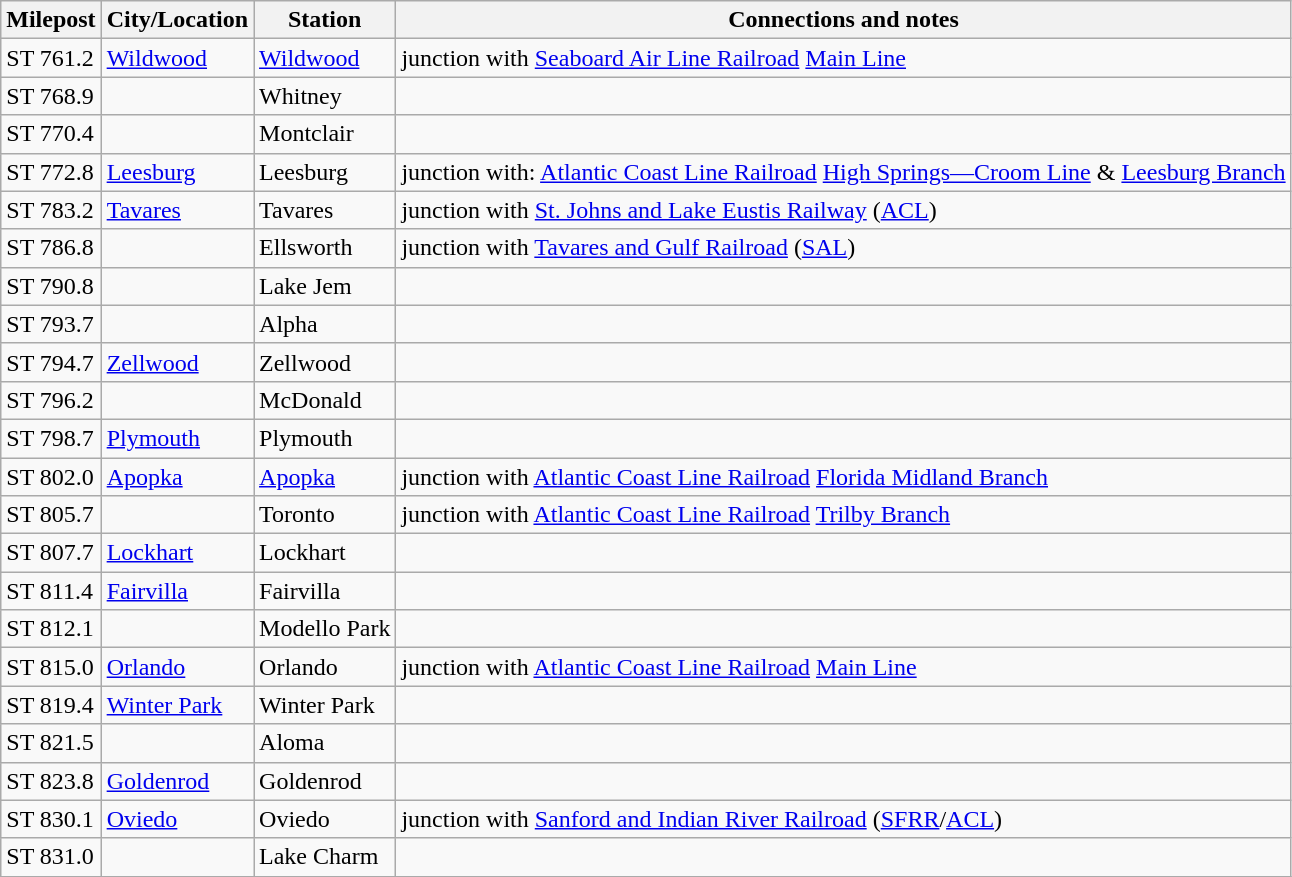<table class="wikitable">
<tr>
<th>Milepost</th>
<th>City/Location</th>
<th>Station</th>
<th>Connections and notes</th>
</tr>
<tr>
<td>ST 761.2</td>
<td><a href='#'>Wildwood</a></td>
<td><a href='#'>Wildwood</a></td>
<td>junction with <a href='#'>Seaboard Air Line Railroad</a> <a href='#'>Main Line</a></td>
</tr>
<tr>
<td>ST 768.9</td>
<td></td>
<td>Whitney</td>
<td></td>
</tr>
<tr>
<td>ST 770.4</td>
<td></td>
<td>Montclair</td>
<td></td>
</tr>
<tr>
<td>ST 772.8</td>
<td><a href='#'>Leesburg</a></td>
<td>Leesburg</td>
<td>junction with: <a href='#'>Atlantic Coast Line Railroad</a> <a href='#'>High Springs—Croom Line</a> & <a href='#'>Leesburg Branch</a></td>
</tr>
<tr>
<td>ST 783.2</td>
<td><a href='#'>Tavares</a></td>
<td>Tavares</td>
<td>junction with <a href='#'>St. Johns and Lake Eustis Railway</a> (<a href='#'>ACL</a>)</td>
</tr>
<tr>
<td>ST 786.8</td>
<td></td>
<td>Ellsworth</td>
<td>junction with <a href='#'>Tavares and Gulf Railroad</a> (<a href='#'>SAL</a>)</td>
</tr>
<tr>
<td>ST 790.8</td>
<td></td>
<td>Lake Jem</td>
<td></td>
</tr>
<tr>
<td>ST 793.7</td>
<td></td>
<td>Alpha</td>
<td></td>
</tr>
<tr>
<td>ST 794.7</td>
<td><a href='#'>Zellwood</a></td>
<td>Zellwood</td>
<td></td>
</tr>
<tr>
<td>ST 796.2</td>
<td></td>
<td>McDonald</td>
<td></td>
</tr>
<tr>
<td>ST 798.7</td>
<td><a href='#'>Plymouth</a></td>
<td>Plymouth</td>
<td></td>
</tr>
<tr>
<td>ST 802.0</td>
<td><a href='#'>Apopka</a></td>
<td><a href='#'>Apopka</a></td>
<td>junction with <a href='#'>Atlantic Coast Line Railroad</a> <a href='#'>Florida Midland Branch</a></td>
</tr>
<tr>
<td>ST 805.7</td>
<td></td>
<td>Toronto</td>
<td>junction with <a href='#'>Atlantic Coast Line Railroad</a> <a href='#'>Trilby Branch</a></td>
</tr>
<tr>
<td>ST 807.7</td>
<td><a href='#'>Lockhart</a></td>
<td>Lockhart</td>
<td></td>
</tr>
<tr>
<td>ST 811.4</td>
<td><a href='#'>Fairvilla</a></td>
<td>Fairvilla</td>
<td></td>
</tr>
<tr>
<td>ST 812.1</td>
<td></td>
<td>Modello Park</td>
<td></td>
</tr>
<tr>
<td>ST 815.0</td>
<td><a href='#'>Orlando</a></td>
<td>Orlando</td>
<td>junction with <a href='#'>Atlantic Coast Line Railroad</a> <a href='#'>Main Line</a></td>
</tr>
<tr>
<td>ST 819.4</td>
<td><a href='#'>Winter Park</a></td>
<td>Winter Park</td>
<td></td>
</tr>
<tr>
<td>ST 821.5</td>
<td></td>
<td>Aloma</td>
<td></td>
</tr>
<tr>
<td>ST 823.8</td>
<td><a href='#'>Goldenrod</a></td>
<td>Goldenrod</td>
<td></td>
</tr>
<tr>
<td>ST 830.1</td>
<td><a href='#'>Oviedo</a></td>
<td>Oviedo</td>
<td>junction with <a href='#'>Sanford and Indian River Railroad</a> (<a href='#'>SFRR</a>/<a href='#'>ACL</a>)</td>
</tr>
<tr>
<td>ST 831.0</td>
<td></td>
<td>Lake Charm</td>
<td></td>
</tr>
<tr>
</tr>
</table>
